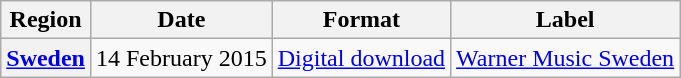<table class="wikitable sortable plainrowheaders" style="text-align:center">
<tr>
<th>Region</th>
<th>Date</th>
<th>Format</th>
<th>Label</th>
</tr>
<tr>
<th scope="row"><a href='#'>Sweden</a></th>
<td>14 February 2015</td>
<td><a href='#'>Digital download</a></td>
<td><a href='#'>Warner Music Sweden</a></td>
</tr>
</table>
